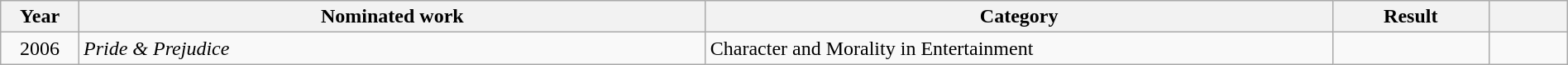<table class="wikitable" style="width:100%;">
<tr>
<th width=5%>Year</th>
<th style="width:40%;">Nominated work</th>
<th style="width:40%;">Category</th>
<th style="width:10%;">Result</th>
<th width=5%></th>
</tr>
<tr>
<td style="text-align:center;">2006</td>
<td style="text-align:left;"><em>Pride & Prejudice</em></td>
<td>Character and Morality in Entertainment </td>
<td></td>
<td style="text-align:center;"></td>
</tr>
</table>
